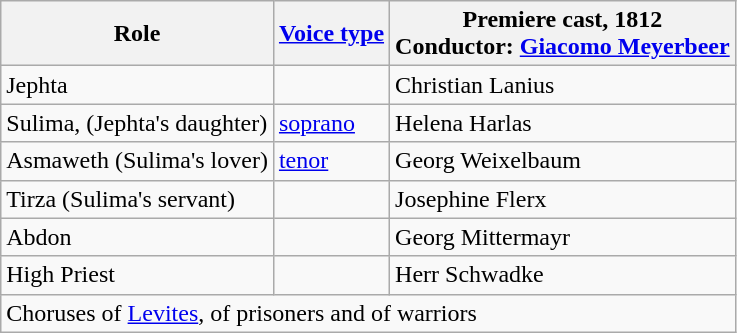<table class="wikitable">
<tr>
<th>Role</th>
<th><a href='#'>Voice type</a></th>
<th>Premiere cast, 1812<br>Conductor: <a href='#'>Giacomo Meyerbeer</a></th>
</tr>
<tr>
<td>Jephta</td>
<td></td>
<td>Christian Lanius</td>
</tr>
<tr>
<td>Sulima, (Jephta's daughter)</td>
<td><a href='#'>soprano</a></td>
<td>Helena Harlas</td>
</tr>
<tr>
<td>Asmaweth (Sulima's lover)</td>
<td><a href='#'>tenor</a></td>
<td>Georg Weixelbaum</td>
</tr>
<tr>
<td>Tirza (Sulima's servant)</td>
<td></td>
<td>Josephine Flerx</td>
</tr>
<tr>
<td>Abdon</td>
<td></td>
<td>Georg Mittermayr</td>
</tr>
<tr>
<td>High Priest</td>
<td></td>
<td>Herr Schwadke</td>
</tr>
<tr>
<td colspan=3>Choruses of <a href='#'>Levites</a>, of prisoners and of warriors</td>
</tr>
</table>
